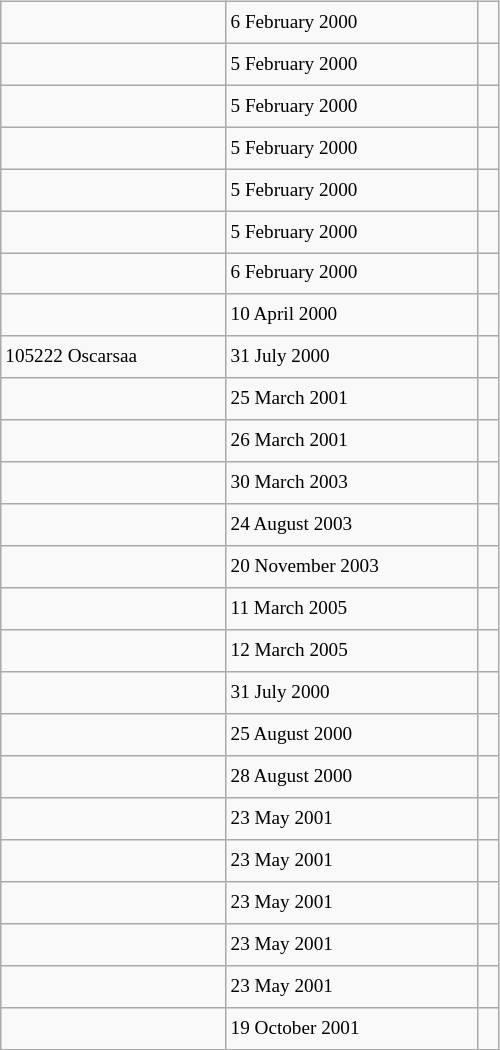<table class="wikitable" style="font-size: 80%; float: left; width: 26em; margin-right: 1em; height: 700px">
<tr>
<td></td>
<td>6 February 2000</td>
<td></td>
</tr>
<tr>
<td></td>
<td>5 February 2000</td>
<td></td>
</tr>
<tr>
<td></td>
<td>5 February 2000</td>
<td></td>
</tr>
<tr>
<td></td>
<td>5 February 2000</td>
<td></td>
</tr>
<tr>
<td></td>
<td>5 February 2000</td>
<td></td>
</tr>
<tr>
<td></td>
<td>5 February 2000</td>
<td></td>
</tr>
<tr>
<td></td>
<td>6 February 2000</td>
<td></td>
</tr>
<tr>
<td></td>
<td>10 April 2000</td>
<td></td>
</tr>
<tr>
<td>105222 Oscarsaa</td>
<td>31 July 2000</td>
<td></td>
</tr>
<tr>
<td></td>
<td>25 March 2001</td>
<td></td>
</tr>
<tr>
<td></td>
<td>26 March 2001</td>
<td></td>
</tr>
<tr>
<td></td>
<td>30 March 2003</td>
<td></td>
</tr>
<tr>
<td></td>
<td>24 August 2003</td>
<td></td>
</tr>
<tr>
<td></td>
<td>20 November 2003</td>
<td></td>
</tr>
<tr>
<td></td>
<td>11 March 2005</td>
<td></td>
</tr>
<tr>
<td></td>
<td>12 March 2005</td>
<td></td>
</tr>
<tr>
<td></td>
<td>31 July 2000</td>
<td> </td>
</tr>
<tr>
<td></td>
<td>25 August 2000</td>
<td></td>
</tr>
<tr>
<td></td>
<td>28 August 2000</td>
<td></td>
</tr>
<tr>
<td></td>
<td>23 May 2001</td>
<td></td>
</tr>
<tr>
<td></td>
<td>23 May 2001</td>
<td></td>
</tr>
<tr>
<td></td>
<td>23 May 2001</td>
<td></td>
</tr>
<tr>
<td></td>
<td>23 May 2001</td>
<td></td>
</tr>
<tr>
<td><strong></strong></td>
<td>23 May 2001</td>
<td></td>
</tr>
<tr>
<td></td>
<td>19 October 2001</td>
<td></td>
</tr>
</table>
